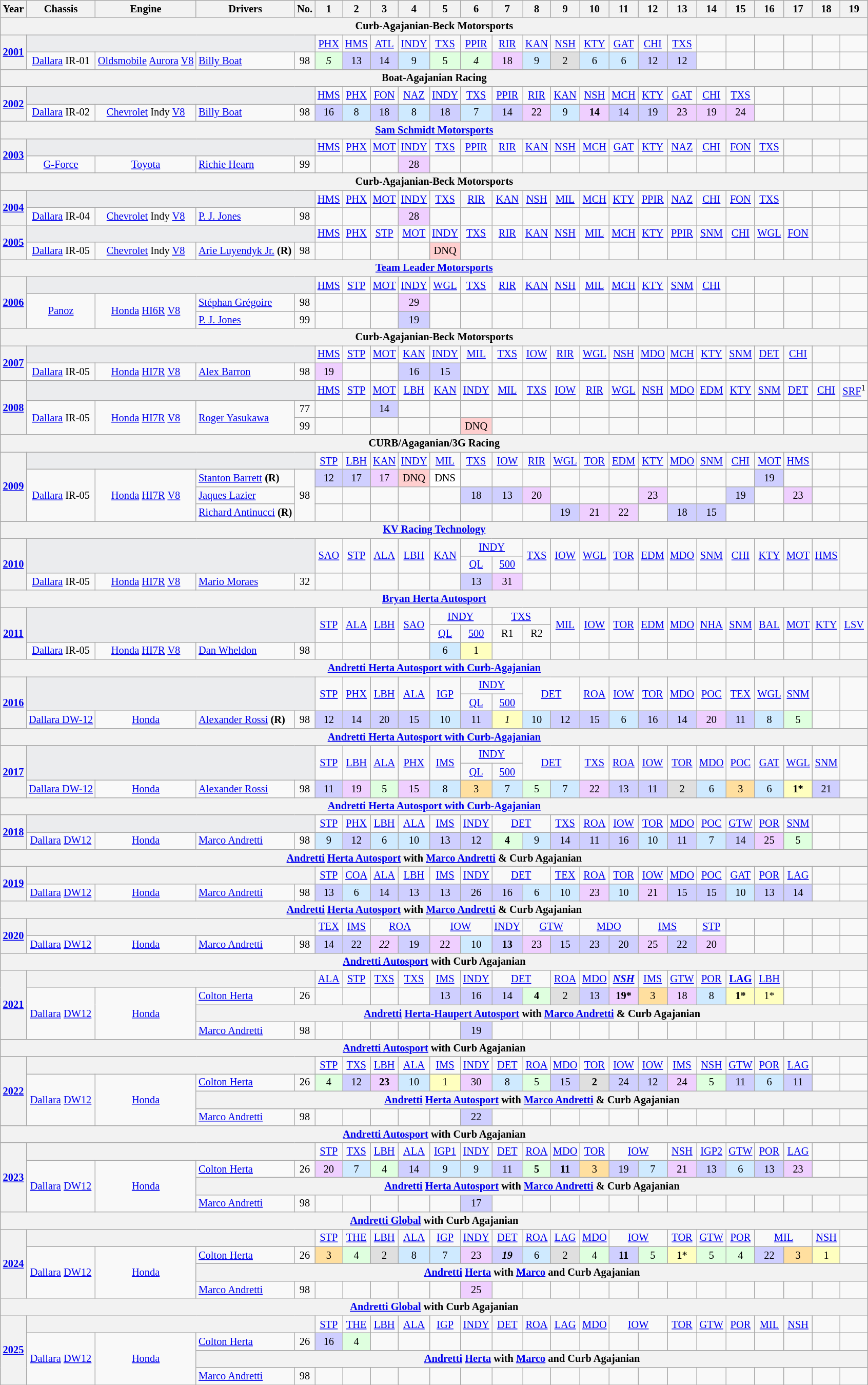<table class="wikitable" style="text-align:center; font-size:85%">
<tr>
<th>Year</th>
<th>Chassis</th>
<th>Engine</th>
<th>Drivers</th>
<th>No.</th>
<th>1</th>
<th>2</th>
<th>3</th>
<th>4</th>
<th>5</th>
<th>6</th>
<th>7</th>
<th>8</th>
<th>9</th>
<th>10</th>
<th>11</th>
<th>12</th>
<th>13</th>
<th>14</th>
<th>15</th>
<th>16</th>
<th>17</th>
<th>18</th>
<th>19</th>
</tr>
<tr>
<th colspan=24>Curb-Agajanian-Beck Motorsports</th>
</tr>
<tr>
<th rowspan=2><a href='#'>2001</a></th>
<td colspan=4 style="background:#EBECEE;"></td>
<td><a href='#'>PHX</a></td>
<td><a href='#'>HMS</a></td>
<td><a href='#'>ATL</a></td>
<td><a href='#'>INDY</a></td>
<td><a href='#'>TXS</a></td>
<td><a href='#'>PPIR</a></td>
<td><a href='#'>RIR</a></td>
<td><a href='#'>KAN</a></td>
<td><a href='#'>NSH</a></td>
<td><a href='#'>KTY</a></td>
<td><a href='#'>GAT</a></td>
<td><a href='#'>CHI</a></td>
<td><a href='#'>TXS</a></td>
<td></td>
<td></td>
<td></td>
<td></td>
<td></td>
<td></td>
</tr>
<tr>
<td><a href='#'>Dallara</a> IR-01</td>
<td><a href='#'>Oldsmobile</a> <a href='#'>Aurora</a> <a href='#'>V8</a></td>
<td align=left><a href='#'>Billy Boat</a></td>
<td>98</td>
<td style="background:#DFFFDF;" align=center><em>5</em></td>
<td style="background:#CFCFFF;" align=center>13</td>
<td style="background:#CFCFFF;" align=center>14</td>
<td style="background:#CFEAFF;" align=center>9</td>
<td style="background:#DFFFDF;" align=center>5</td>
<td style="background:#DFFFDF;" align=center><em>4</em></td>
<td style="background:#EFCFFF;" align=center>18</td>
<td style="background:#CFEAFF;" align=center>9</td>
<td style="background:#DFDFDF;" align=center>2</td>
<td style="background:#CFEAFF;" align=center>6</td>
<td style="background:#CFEAFF;" align=center>6</td>
<td style="background:#CFCFFF;" align=center>12</td>
<td style="background:#CFCFFF;" align=center>12</td>
<td></td>
<td></td>
<td></td>
<td></td>
<td></td>
<td></td>
</tr>
<tr>
<th colspan=24>Boat-Agajanian Racing</th>
</tr>
<tr>
<th rowspan=2><a href='#'>2002</a></th>
<td colspan=4 style="background:#EBECEE;"></td>
<td><a href='#'>HMS</a></td>
<td><a href='#'>PHX</a></td>
<td><a href='#'>FON</a></td>
<td><a href='#'>NAZ</a></td>
<td><a href='#'>INDY</a></td>
<td><a href='#'>TXS</a></td>
<td><a href='#'>PPIR</a></td>
<td><a href='#'>RIR</a></td>
<td><a href='#'>KAN</a></td>
<td><a href='#'>NSH</a></td>
<td><a href='#'>MCH</a></td>
<td><a href='#'>KTY</a></td>
<td><a href='#'>GAT</a></td>
<td><a href='#'>CHI</a></td>
<td><a href='#'>TXS</a></td>
<td></td>
<td></td>
<td></td>
<td></td>
</tr>
<tr>
<td><a href='#'>Dallara</a> IR-02</td>
<td><a href='#'>Chevrolet</a> Indy <a href='#'>V8</a></td>
<td align=left><a href='#'>Billy Boat</a></td>
<td>98</td>
<td style="background:#CFCFFF;" align=center>16</td>
<td style="background:#CFEAFF;" align=center>8</td>
<td style="background:#CFCFFF;" align=center>18</td>
<td style="background:#CFEAFF;" align=center>8</td>
<td style="background:#CFCFFF;" align=center>18</td>
<td style="background:#CFEAFF;" align=center>7</td>
<td style="background:#CFCFFF;" align=center>14</td>
<td style="background:#EFCFFF;" align=center>22</td>
<td style="background:#CFEAFF;" align=center>9</td>
<td style="background:#EFCFFF;" align=center><strong>14</strong></td>
<td style="background:#CFCFFF;" align=center>14</td>
<td style="background:#CFCFFF;" align=center>19</td>
<td style="background:#EFCFFF;" align=center>23</td>
<td style="background:#EFCFFF;" align=center>19</td>
<td style="background:#EFCFFF;" align=center>24</td>
<td></td>
<td></td>
<td></td>
<td></td>
</tr>
<tr>
<th colspan=24><a href='#'>Sam Schmidt Motorsports</a></th>
</tr>
<tr>
<th rowspan=2><a href='#'>2003</a></th>
<td colspan=4 style="background:#EBECEE;"></td>
<td><a href='#'>HMS</a></td>
<td><a href='#'>PHX</a></td>
<td><a href='#'>MOT</a></td>
<td><a href='#'>INDY</a></td>
<td><a href='#'>TXS</a></td>
<td><a href='#'>PPIR</a></td>
<td><a href='#'>RIR</a></td>
<td><a href='#'>KAN</a></td>
<td><a href='#'>NSH</a></td>
<td><a href='#'>MCH</a></td>
<td><a href='#'>GAT</a></td>
<td><a href='#'>KTY</a></td>
<td><a href='#'>NAZ</a></td>
<td><a href='#'>CHI</a></td>
<td><a href='#'>FON</a></td>
<td><a href='#'>TXS</a></td>
<td></td>
<td></td>
<td></td>
</tr>
<tr>
<td><a href='#'>G-Force</a></td>
<td><a href='#'>Toyota</a></td>
<td align=left><a href='#'>Richie Hearn</a></td>
<td>99</td>
<td></td>
<td></td>
<td></td>
<td style="background:#EFCFFF;" align=center>28</td>
<td></td>
<td></td>
<td></td>
<td></td>
<td></td>
<td></td>
<td></td>
<td></td>
<td></td>
<td></td>
<td></td>
<td></td>
<td></td>
<td></td>
<td></td>
</tr>
<tr>
<th colspan=24>Curb-Agajanian-Beck Motorsports</th>
</tr>
<tr>
<th rowspan=2><a href='#'>2004</a></th>
<td colspan=4 style="background:#EBECEE;"></td>
<td><a href='#'>HMS</a></td>
<td><a href='#'>PHX</a></td>
<td><a href='#'>MOT</a></td>
<td><a href='#'>INDY</a></td>
<td><a href='#'>TXS</a></td>
<td><a href='#'>RIR</a></td>
<td><a href='#'>KAN</a></td>
<td><a href='#'>NSH</a></td>
<td><a href='#'>MIL</a></td>
<td><a href='#'>MCH</a></td>
<td><a href='#'>KTY</a></td>
<td><a href='#'>PPIR</a></td>
<td><a href='#'>NAZ</a></td>
<td><a href='#'>CHI</a></td>
<td><a href='#'>FON</a></td>
<td><a href='#'>TXS</a></td>
<td></td>
<td></td>
<td></td>
</tr>
<tr>
<td><a href='#'>Dallara</a> IR-04</td>
<td><a href='#'>Chevrolet</a> Indy <a href='#'>V8</a></td>
<td align=left><a href='#'>P. J. Jones</a></td>
<td>98</td>
<td></td>
<td></td>
<td></td>
<td style="background:#EFCFFF;" align=center>28</td>
<td></td>
<td></td>
<td></td>
<td></td>
<td></td>
<td></td>
<td></td>
<td></td>
<td></td>
<td></td>
<td></td>
<td></td>
<td></td>
<td></td>
<td></td>
</tr>
<tr>
<th rowspan=2><a href='#'>2005</a></th>
<td colspan=4 style="background:#EBECEE;"></td>
<td><a href='#'>HMS</a></td>
<td><a href='#'>PHX</a></td>
<td><a href='#'>STP</a></td>
<td><a href='#'>MOT</a></td>
<td><a href='#'>INDY</a></td>
<td><a href='#'>TXS</a></td>
<td><a href='#'>RIR</a></td>
<td><a href='#'>KAN</a></td>
<td><a href='#'>NSH</a></td>
<td><a href='#'>MIL</a></td>
<td><a href='#'>MCH</a></td>
<td><a href='#'>KTY</a></td>
<td><a href='#'>PPIR</a></td>
<td><a href='#'>SNM</a></td>
<td><a href='#'>CHI</a></td>
<td><a href='#'>WGL</a></td>
<td><a href='#'>FON</a></td>
<td></td>
<td></td>
</tr>
<tr>
<td><a href='#'>Dallara</a> IR-05</td>
<td><a href='#'>Chevrolet</a> Indy <a href='#'>V8</a></td>
<td align=left><a href='#'>Arie Luyendyk Jr.</a> <strong>(R)</strong></td>
<td>98</td>
<td></td>
<td></td>
<td></td>
<td></td>
<td style="background:#ffcfcf; text-align:center;">DNQ</td>
<td></td>
<td></td>
<td></td>
<td></td>
<td></td>
<td></td>
<td></td>
<td></td>
<td></td>
<td></td>
<td></td>
<td></td>
<td></td>
<td></td>
</tr>
<tr>
<th colspan=24><a href='#'>Team Leader Motorsports</a></th>
</tr>
<tr>
<th rowspan=3><a href='#'>2006</a></th>
<td colspan=4 style="background:#EBECEE;"></td>
<td><a href='#'>HMS</a></td>
<td><a href='#'>STP</a></td>
<td><a href='#'>MOT</a></td>
<td><a href='#'>INDY</a></td>
<td><a href='#'>WGL</a></td>
<td><a href='#'>TXS</a></td>
<td><a href='#'>RIR</a></td>
<td><a href='#'>KAN</a></td>
<td><a href='#'>NSH</a></td>
<td><a href='#'>MIL</a></td>
<td><a href='#'>MCH</a></td>
<td><a href='#'>KTY</a></td>
<td><a href='#'>SNM</a></td>
<td><a href='#'>CHI</a></td>
<td></td>
<td></td>
<td></td>
<td></td>
<td></td>
</tr>
<tr>
<td rowspan=2><a href='#'>Panoz</a></td>
<td rowspan=2><a href='#'>Honda</a> <a href='#'>HI6R</a> <a href='#'>V8</a></td>
<td align=left><a href='#'>Stéphan Grégoire</a></td>
<td>98</td>
<td></td>
<td></td>
<td></td>
<td style="background:#EFCFFF;" align=center>29</td>
<td></td>
<td></td>
<td></td>
<td></td>
<td></td>
<td></td>
<td></td>
<td></td>
<td></td>
<td></td>
<td></td>
<td></td>
<td></td>
<td></td>
<td></td>
</tr>
<tr>
<td align=left><a href='#'>P. J. Jones</a></td>
<td>99</td>
<td></td>
<td></td>
<td></td>
<td style="background:#CFCFFF;" align=center>19</td>
<td></td>
<td></td>
<td></td>
<td></td>
<td></td>
<td></td>
<td></td>
<td></td>
<td></td>
<td></td>
<td></td>
<td></td>
<td></td>
<td></td>
<td></td>
</tr>
<tr>
<th colspan=24>Curb-Agajanian-Beck Motorsports</th>
</tr>
<tr>
<th rowspan=2><a href='#'>2007</a></th>
<td colspan=4 style="background:#EBECEE;"></td>
<td><a href='#'>HMS</a></td>
<td><a href='#'>STP</a></td>
<td><a href='#'>MOT</a></td>
<td><a href='#'>KAN</a></td>
<td><a href='#'>INDY</a></td>
<td><a href='#'>MIL</a></td>
<td><a href='#'>TXS</a></td>
<td><a href='#'>IOW</a></td>
<td><a href='#'>RIR</a></td>
<td><a href='#'>WGL</a></td>
<td><a href='#'>NSH</a></td>
<td><a href='#'>MDO</a></td>
<td><a href='#'>MCH</a></td>
<td><a href='#'>KTY</a></td>
<td><a href='#'>SNM</a></td>
<td><a href='#'>DET</a></td>
<td><a href='#'>CHI</a></td>
<td></td>
<td></td>
</tr>
<tr>
<td><a href='#'>Dallara</a> IR-05</td>
<td><a href='#'>Honda</a> <a href='#'>HI7R</a> <a href='#'>V8</a></td>
<td align=left><a href='#'>Alex Barron</a></td>
<td>98</td>
<td style="background:#EFCFFF;" align=center>19</td>
<td></td>
<td></td>
<td style="background:#CFCFFF;" align=center>16</td>
<td style="background:#CFCFFF;" align=center>15</td>
<td></td>
<td></td>
<td></td>
<td></td>
<td></td>
<td></td>
<td></td>
<td></td>
<td></td>
<td></td>
<td></td>
<td></td>
<td></td>
<td></td>
</tr>
<tr>
<th rowspan=3><a href='#'>2008</a></th>
<td colspan=4 style="background:#EBECEE;"></td>
<td><a href='#'>HMS</a></td>
<td><a href='#'>STP</a></td>
<td><a href='#'>MOT</a></td>
<td><a href='#'>LBH</a></td>
<td><a href='#'>KAN</a></td>
<td><a href='#'>INDY</a></td>
<td><a href='#'>MIL</a></td>
<td><a href='#'>TXS</a></td>
<td><a href='#'>IOW</a></td>
<td><a href='#'>RIR</a></td>
<td><a href='#'>WGL</a></td>
<td><a href='#'>NSH</a></td>
<td><a href='#'>MDO</a></td>
<td><a href='#'>EDM</a></td>
<td><a href='#'>KTY</a></td>
<td><a href='#'>SNM</a></td>
<td><a href='#'>DET</a></td>
<td><a href='#'>CHI</a></td>
<td><a href='#'>SRF</a><sup>1</sup></td>
</tr>
<tr>
<td rowspan=2><a href='#'>Dallara</a> IR-05</td>
<td rowspan=2><a href='#'>Honda</a> <a href='#'>HI7R</a> <a href='#'>V8</a></td>
<td rowspan=2 align=left><a href='#'>Roger Yasukawa</a></td>
<td>77</td>
<td></td>
<td></td>
<td style="background:#cfcfff; text-align:center;">14</td>
<td></td>
<td></td>
<td></td>
<td></td>
<td></td>
<td></td>
<td></td>
<td></td>
<td></td>
<td></td>
<td></td>
<td></td>
<td></td>
<td></td>
<td></td>
<td></td>
</tr>
<tr>
<td>99</td>
<td></td>
<td></td>
<td></td>
<td></td>
<td></td>
<td style="background:#ffcfcf; text-align:center;">DNQ</td>
<td></td>
<td></td>
<td></td>
<td></td>
<td></td>
<td></td>
<td></td>
<td></td>
<td></td>
<td></td>
<td></td>
<td></td>
<td></td>
</tr>
<tr>
<th colspan=24>CURB/Agaganian/3G Racing</th>
</tr>
<tr>
<th rowspan=4><a href='#'>2009</a></th>
<td colspan=4 style="background:#EBECEE;"></td>
<td><a href='#'>STP</a></td>
<td><a href='#'>LBH</a></td>
<td><a href='#'>KAN</a></td>
<td><a href='#'>INDY</a></td>
<td><a href='#'>MIL</a></td>
<td><a href='#'>TXS</a></td>
<td><a href='#'>IOW</a></td>
<td><a href='#'>RIR</a></td>
<td><a href='#'>WGL</a></td>
<td><a href='#'>TOR</a></td>
<td><a href='#'>EDM</a></td>
<td><a href='#'>KTY</a></td>
<td><a href='#'>MDO</a></td>
<td><a href='#'>SNM</a></td>
<td><a href='#'>CHI</a></td>
<td><a href='#'>MOT</a></td>
<td><a href='#'>HMS</a></td>
<td></td>
<td></td>
</tr>
<tr>
<td rowspan=3><a href='#'>Dallara</a> IR-05</td>
<td rowspan=3><a href='#'>Honda</a> <a href='#'>HI7R</a> <a href='#'>V8</a></td>
<td align=left><a href='#'>Stanton Barrett</a> <strong>(R)</strong></td>
<td rowspan=3>98</td>
<td style="background:#CFCFFF;">12</td>
<td style="background:#CFCFFF;">17</td>
<td style="background:#EFCFFF;">17</td>
<td style="background:#FFCFCF;">DNQ</td>
<td style="background:#FFFFFF;">DNS</td>
<td></td>
<td></td>
<td></td>
<td></td>
<td></td>
<td></td>
<td></td>
<td></td>
<td></td>
<td></td>
<td style="background:#CFCFFF;">19</td>
<td></td>
<td></td>
<td></td>
</tr>
<tr>
<td align=left><a href='#'>Jaques Lazier</a></td>
<td></td>
<td></td>
<td></td>
<td></td>
<td></td>
<td style="background:#CFCFFF;">18</td>
<td style="background:#CFCFFF;">13</td>
<td style="background:#EFCFFF;">20</td>
<td></td>
<td></td>
<td></td>
<td style="background:#EFCFFF;">23</td>
<td></td>
<td></td>
<td style="background:#CFCFFF;">19</td>
<td></td>
<td style="background:#EFCFFF;">23</td>
<td></td>
<td></td>
</tr>
<tr>
<td align=left><a href='#'>Richard Antinucci</a> <strong>(R)</strong></td>
<td></td>
<td></td>
<td></td>
<td></td>
<td></td>
<td></td>
<td></td>
<td></td>
<td style="background:#CFCFFF;">19</td>
<td style="background:#EFCFFF;">21</td>
<td style="background:#EFCFFF;">22</td>
<td></td>
<td style="background:#CFCFFF;">18</td>
<td style="background:#CFCFFF;">15</td>
<td></td>
<td></td>
<td></td>
<td></td>
<td></td>
</tr>
<tr>
<th colspan=24><a href='#'>KV Racing Technology</a></th>
</tr>
<tr>
<th rowspan=3><a href='#'>2010</a></th>
<td rowspan=2 colspan=4 style="background:#EBECEE;"></td>
<td rowspan=2><a href='#'>SAO</a></td>
<td rowspan=2><a href='#'>STP</a></td>
<td rowspan=2><a href='#'>ALA</a></td>
<td rowspan=2><a href='#'>LBH</a></td>
<td rowspan=2><a href='#'>KAN</a></td>
<td colspan="2"><a href='#'>INDY</a></td>
<td rowspan=2><a href='#'>TXS</a></td>
<td rowspan=2><a href='#'>IOW</a></td>
<td rowspan=2><a href='#'>WGL</a></td>
<td rowspan=2><a href='#'>TOR</a></td>
<td rowspan=2><a href='#'>EDM</a></td>
<td rowspan=2><a href='#'>MDO</a></td>
<td rowspan=2><a href='#'>SNM</a></td>
<td rowspan=2><a href='#'>CHI</a></td>
<td rowspan=2><a href='#'>KTY</a></td>
<td rowspan=2><a href='#'>MOT</a></td>
<td rowspan=2><a href='#'>HMS</a></td>
<td rowspan=2></td>
</tr>
<tr>
<td><a href='#'>QL</a></td>
<td><a href='#'>500</a></td>
</tr>
<tr>
<td><a href='#'>Dallara</a> IR-05</td>
<td><a href='#'>Honda</a> <a href='#'>HI7R</a> <a href='#'>V8</a></td>
<td align=left><a href='#'>Mario Moraes</a></td>
<td>32</td>
<td></td>
<td></td>
<td></td>
<td></td>
<td></td>
<td style="background:#CFCFFF;">13</td>
<td style="background:#EFCFFF;">31</td>
<td></td>
<td></td>
<td></td>
<td></td>
<td></td>
<td></td>
<td></td>
<td></td>
<td></td>
<td></td>
<td></td>
<td></td>
</tr>
<tr>
<th colspan=24><a href='#'>Bryan Herta Autosport</a></th>
</tr>
<tr>
<th rowspan=3><a href='#'>2011</a></th>
<td rowspan=2 colspan=4 style="background:#EBECEE;"></td>
<td rowspan=2><a href='#'>STP</a></td>
<td rowspan=2><a href='#'>ALA</a></td>
<td rowspan=2><a href='#'>LBH</a></td>
<td rowspan=2><a href='#'>SAO</a></td>
<td colspan="2"><a href='#'>INDY</a></td>
<td colspan="2"><a href='#'>TXS</a></td>
<td rowspan=2><a href='#'>MIL</a></td>
<td rowspan=2><a href='#'>IOW</a></td>
<td rowspan=2><a href='#'>TOR</a></td>
<td rowspan=2><a href='#'>EDM</a></td>
<td rowspan=2><a href='#'>MDO</a></td>
<td rowspan=2><a href='#'>NHA</a></td>
<td rowspan=2><a href='#'>SNM</a></td>
<td rowspan=2><a href='#'>BAL</a></td>
<td rowspan=2><a href='#'>MOT</a></td>
<td rowspan=2><a href='#'>KTY</a></td>
<td rowspan=2><a href='#'>LSV</a></td>
</tr>
<tr>
<td><a href='#'>QL</a></td>
<td><a href='#'>500</a></td>
<td>R1</td>
<td>R2</td>
</tr>
<tr>
<td><a href='#'>Dallara</a> IR-05</td>
<td><a href='#'>Honda</a> <a href='#'>HI7R</a> <a href='#'>V8</a></td>
<td align=left><a href='#'>Dan Wheldon</a></td>
<td>98</td>
<td></td>
<td></td>
<td></td>
<td></td>
<td style="background:#CFEAFF;">6</td>
<td style="background:#FFFFBF;">1</td>
<td></td>
<td></td>
<td></td>
<td></td>
<td></td>
<td></td>
<td></td>
<td></td>
<td></td>
<td></td>
<td></td>
<td></td>
<td></td>
</tr>
<tr>
<th colspan=24><a href='#'>Andretti Herta Autosport with Curb-Agajanian</a></th>
</tr>
<tr>
<th rowspan=3><a href='#'>2016</a></th>
<td rowspan=2 colspan=4 style="background:#EBECEE;"></td>
<td valign=middle rowspan=2><a href='#'>STP</a></td>
<td valign=middle rowspan=2><a href='#'>PHX</a></td>
<td valign=middle rowspan=2><a href='#'>LBH</a></td>
<td valign=middle rowspan=2><a href='#'>ALA</a></td>
<td valign=middle rowspan=2><a href='#'>IGP</a></td>
<td colspan=2><a href='#'>INDY</a></td>
<td valign=middle rowspan=2 colspan=2><a href='#'>DET</a></td>
<td valign=middle rowspan=2><a href='#'>ROA</a></td>
<td valign=middle rowspan=2><a href='#'>IOW</a></td>
<td valign=middle rowspan=2><a href='#'>TOR</a></td>
<td valign=middle rowspan=2><a href='#'>MDO</a></td>
<td valign=middle rowspan=2><a href='#'>POC</a></td>
<td valign=middle rowspan=2><a href='#'>TEX</a></td>
<td valign=middle rowspan=2><a href='#'>WGL</a></td>
<td valign=middle rowspan=2><a href='#'>SNM</a></td>
<td rowspan=2></td>
<td rowspan=2></td>
</tr>
<tr>
<td><a href='#'>QL</a></td>
<td><a href='#'>500</a></td>
</tr>
<tr>
<td><a href='#'>Dallara DW-12</a></td>
<td><a href='#'>Honda</a></td>
<td align=left><a href='#'>Alexander Rossi</a> <strong>(R)</strong></td>
<td>98</td>
<td style="background:#CFCFFF;">12</td>
<td style="background:#CFCFFF;">14</td>
<td style="background:#CFCFFF;">20</td>
<td style="background:#CFCFFF;">15</td>
<td style="background:#CFEAFF;">10</td>
<td style="background:#CFCFFF;">11</td>
<td style="background:#FFFFBF;"><em>1</em></td>
<td style="background:#CFEAFF;">10</td>
<td style="background:#CFCFFF;">12</td>
<td style="background:#CFCFFF;">15</td>
<td style="background:#CFEAFF;">6</td>
<td style="background:#CFCFFF;">16</td>
<td style="background:#CFCFFF;">14</td>
<td style="background:#EFCFFF;">20</td>
<td style="background:#CFCFFF;">11</td>
<td style="background:#CFEAFF;">8</td>
<td style="background:#DFFFDF;">5</td>
<td></td>
<td></td>
</tr>
<tr>
<th colspan=24><a href='#'>Andretti Herta Autosport with Curb-Agajanian</a></th>
</tr>
<tr>
<th rowspan=3><a href='#'>2017</a></th>
<td rowspan=2 colspan=4 style="background:#EBECEE;"></td>
<td valign=middle rowspan=2><a href='#'>STP</a></td>
<td valign=middle rowspan=2><a href='#'>LBH</a></td>
<td valign=middle rowspan=2><a href='#'>ALA</a></td>
<td valign=middle rowspan=2><a href='#'>PHX</a></td>
<td valign=middle rowspan=2><a href='#'>IMS</a></td>
<td colspan=2><a href='#'>INDY</a></td>
<td valign=middle rowspan=2 colspan=2><a href='#'>DET</a></td>
<td valign=middle rowspan=2><a href='#'>TXS</a></td>
<td valign=middle rowspan=2><a href='#'>ROA</a></td>
<td valign=middle rowspan=2><a href='#'>IOW</a></td>
<td valign=middle rowspan=2><a href='#'>TOR</a></td>
<td valign=middle rowspan=2><a href='#'>MDO</a></td>
<td valign=middle rowspan=2><a href='#'>POC</a></td>
<td valign=middle rowspan=2><a href='#'>GAT</a></td>
<td valign=middle rowspan=2><a href='#'>WGL</a></td>
<td valign=middle rowspan=2><a href='#'>SNM</a></td>
<td rowspan=2></td>
</tr>
<tr>
<td><a href='#'>QL</a></td>
<td><a href='#'>500</a></td>
</tr>
<tr>
<td><a href='#'>Dallara DW-12</a></td>
<td><a href='#'>Honda</a></td>
<td align=left><a href='#'>Alexander Rossi</a></td>
<td>98</td>
<td style="background:#CFCFFF;">11</td>
<td style="background:#EFCFFF;">19</td>
<td style="background:#DFFFDF;">5</td>
<td style="background:#EFCFFF;">15</td>
<td style="background:#CFEAFF;">8</td>
<td style="background:#FFDF9F;">3</td>
<td style="background:#CFEAFF;">7</td>
<td style="background:#DFFFDF;">5</td>
<td style="background:#CFEAFF;">7</td>
<td style="background:#EFCFFF;">22</td>
<td style="background:#CFCFFF;">13</td>
<td style="background:#CFCFFF;">11</td>
<td style="background:#dfdfdf;">2</td>
<td style="background:#CFEAFF;">6</td>
<td style="background:#FFDF9F;">3</td>
<td style="background:#CFEAFF;">6</td>
<td style="background:#FFFFBF;"><strong>1*</strong></td>
<td style="background:#CFCFFF;">21</td>
<td></td>
</tr>
<tr>
<th colspan=24><a href='#'>Andretti Herta Autosport with Curb-Agajanian</a></th>
</tr>
<tr>
<th rowspan="2"><a href='#'>2018</a></th>
<td colspan="4" style="background:#EBECEE;"></td>
<td valign="middle"><a href='#'>STP</a></td>
<td valign="middle"><a href='#'>PHX</a></td>
<td valign="middle"><a href='#'>LBH</a></td>
<td valign="middle"><a href='#'>ALA</a></td>
<td valign="middle"><a href='#'>IMS</a></td>
<td valign="middle"><a href='#'>INDY</a></td>
<td colspan="2" valign="middle"><a href='#'>DET</a></td>
<td valign="middle"><a href='#'>TXS</a></td>
<td valign="middle"><a href='#'>ROA</a></td>
<td valign="middle"><a href='#'>IOW</a></td>
<td valign="middle"><a href='#'>TOR</a></td>
<td valign="middle"><a href='#'>MDO</a></td>
<td valign="middle"><a href='#'>POC</a></td>
<td valign="middle"><a href='#'>GTW</a></td>
<td valign="middle"><a href='#'>POR</a></td>
<td valign="middle"><a href='#'>SNM</a></td>
<td></td>
<td></td>
</tr>
<tr>
<td><a href='#'>Dallara</a> <a href='#'>DW12</a></td>
<td><a href='#'>Honda</a></td>
<td align="left"><a href='#'>Marco Andretti</a></td>
<td>98</td>
<td style="background:#CFEAFF;">9</td>
<td style="background:#CFCFFF;">12</td>
<td style="background:#CFEAFF;">6</td>
<td style="background:#CFEAFF;">10</td>
<td style="background:#CFCFFF;">13</td>
<td style="background:#CFCFFF;">12</td>
<td style="background:#DFFFDF;"><strong>4</strong></td>
<td style="background:#CFEAFF;">9</td>
<td style="background:#CFCFFF;">14</td>
<td style="background:#CFCFFF;">11</td>
<td style="background:#CFCFFF;">16</td>
<td style="background:#CFEAFF;">10</td>
<td style="background:#CFCFFF;">11</td>
<td style="background:#CFEAFF;">7</td>
<td style="background:#CFCFFF;">14</td>
<td style="background:#EFCFFF;">25</td>
<td style="background:#DFFFDF;">5</td>
<td></td>
<td></td>
</tr>
<tr>
<th colspan=24><a href='#'>Andretti</a> <a href='#'>Herta Autosport</a> with <a href='#'>Marco Andretti</a> & Curb Agajanian</th>
</tr>
<tr>
<th rowspan="2"><a href='#'>2019</a></th>
<th colspan=4></th>
<td><a href='#'>STP</a></td>
<td><a href='#'>COA</a></td>
<td><a href='#'>ALA</a></td>
<td><a href='#'>LBH</a></td>
<td><a href='#'>IMS</a></td>
<td><a href='#'>INDY</a></td>
<td colspan="2"><a href='#'>DET</a></td>
<td><a href='#'>TEX</a></td>
<td><a href='#'>ROA</a></td>
<td><a href='#'>TOR</a></td>
<td><a href='#'>IOW</a></td>
<td><a href='#'>MDO</a></td>
<td><a href='#'>POC</a></td>
<td><a href='#'>GAT</a></td>
<td><a href='#'>POR</a></td>
<td><a href='#'>LAG</a></td>
<td></td>
<td></td>
</tr>
<tr>
<td><a href='#'>Dallara</a> <a href='#'>DW12</a></td>
<td><a href='#'>Honda</a></td>
<td align="left"><a href='#'>Marco Andretti</a></td>
<td>98</td>
<td style="background:#CFCFFF;">13</td>
<td style="background:#CFEAFF;">6</td>
<td style="background:#CFCFFF;">14</td>
<td style="background:#CFCFFF;">13</td>
<td style="background:#CFCFFF;">13</td>
<td style="background:#CFCFFF;">26</td>
<td style="background:#CFCFFF;">16</td>
<td style="background:#CFEAFF;">6</td>
<td style="background:#CFEAFF;">10</td>
<td style="background:#EFCFFF;">23</td>
<td style="background:#CFEAFF;">10</td>
<td style="background:#EFCFFF;">21</td>
<td style="background:#CFCFFF;">15</td>
<td style="background:#CFCFFF;">15</td>
<td style="background:#CFEAFF;">10</td>
<td style="background:#CFCFFF;">13</td>
<td style="background:#CFCFFF;">14</td>
<td></td>
<td></td>
</tr>
<tr>
<th colspan=24><a href='#'>Andretti</a> <a href='#'>Herta Autosport</a> with <a href='#'>Marco Andretti</a> & Curb Agajanian</th>
</tr>
<tr>
<th rowspan=2><a href='#'>2020</a></th>
<th colspan=4></th>
<td><a href='#'>TEX</a></td>
<td><a href='#'>IMS</a></td>
<td colspan=2><a href='#'>ROA</a></td>
<td colspan=2><a href='#'>IOW</a></td>
<td><a href='#'>INDY</a></td>
<td colspan=2><a href='#'>GTW</a></td>
<td colspan=2><a href='#'>MDO</a></td>
<td colspan=2><a href='#'>IMS</a></td>
<td><a href='#'>STP</a></td>
<td></td>
<td></td>
<td></td>
<td></td>
<td></td>
</tr>
<tr>
<td rowspan="1"><a href='#'>Dallara</a> <a href='#'>DW12</a></td>
<td rowspan="1"><a href='#'>Honda</a></td>
<td align="left"><a href='#'>Marco Andretti</a></td>
<td>98</td>
<td style="background:#CFCFFF;">14</td>
<td style="background:#CFCFFF;">22</td>
<td style="background:#EFCFFF;"><em>22</em></td>
<td style="background:#CFCFFF;">19</td>
<td style="background:#EFCFFF;">22</td>
<td style="background:#CFEAFF;">10</td>
<td style="background:#CFCFFF;"><strong>13</strong></td>
<td style="background:#EFCFFF;">23</td>
<td style="background:#CFCFFF;">15</td>
<td style="background:#CFCFFF;">23</td>
<td style="background:#CFCFFF;">20</td>
<td style="background:#EFCFFF;">25</td>
<td style="background:#CFCFFF;">22</td>
<td style="background:#EFCFFF;">20</td>
<td></td>
<td></td>
<td></td>
<td></td>
<td></td>
</tr>
<tr>
<th colspan=24><a href='#'>Andretti Autosport</a> with Curb Agajanian</th>
</tr>
<tr>
<th rowspan="4"><a href='#'>2021</a></th>
<th colspan=4></th>
<td valign="middle"><a href='#'>ALA</a></td>
<td valign="middle"><a href='#'>STP</a></td>
<td valign="middle"><a href='#'>TXS</a></td>
<td valign="middle"><a href='#'>TXS</a></td>
<td valign="middle"><a href='#'>IMS</a></td>
<td valign="middle"><a href='#'>INDY</a></td>
<td colspan="2" valign="middle"><a href='#'>DET</a></td>
<td valign="middle"><a href='#'>ROA</a></td>
<td valign="middle"><a href='#'>MDO</a></td>
<td valign="middle"><strong><em><a href='#'>NSH</a></em></strong></td>
<td valign="middle"><a href='#'>IMS</a></td>
<td valign="middle"><a href='#'>GTW</a></td>
<td valign="middle"><a href='#'>POR</a></td>
<td valign="middle"><strong><a href='#'>LAG</a></strong></td>
<td valign="middle"><a href='#'>LBH</a></td>
<td></td>
<td></td>
<td></td>
</tr>
<tr>
<td rowspan="3"><a href='#'>Dallara</a> <a href='#'>DW12</a></td>
<td rowspan="3"><a href='#'>Honda</a></td>
<td align="left"><a href='#'>Colton Herta</a></td>
<td>26</td>
<td></td>
<td></td>
<td></td>
<td></td>
<td style="background:#CFCFFF;">13</td>
<td style="background:#CFCFFF;">16</td>
<td style="background:#CFCFFF;">14</td>
<td style="background:#DFFFDF;"><strong>4</strong></td>
<td style="background:#DFDFDF;">2</td>
<td style="background:#CFCFFF;">13</td>
<td style="background:#EFCFFF;"><strong>19*</strong></td>
<td style="background:#FFDF9F;">3</td>
<td style="background:#EFCFFF;">18</td>
<td style="background:#CFEAFF;">8</td>
<td style="background:#FFFFBF;"><strong>1*</strong></td>
<td style="background:#FFFFBF;">1*</td>
<td></td>
<td></td>
<td></td>
</tr>
<tr>
<th colspan="21"><a href='#'>Andretti</a> <a href='#'>Herta-Haupert Autosport</a> with <a href='#'>Marco Andretti</a> & Curb Agajanian</th>
</tr>
<tr>
<td align="left"><a href='#'>Marco Andretti</a></td>
<td>98</td>
<td></td>
<td></td>
<td></td>
<td></td>
<td></td>
<td style="background:#CFCFFF;">19</td>
<td></td>
<td></td>
<td></td>
<td></td>
<td></td>
<td></td>
<td></td>
<td></td>
<td></td>
<td></td>
<td></td>
<td></td>
<td></td>
</tr>
<tr>
<th colspan=24><a href='#'>Andretti Autosport</a> with Curb Agajanian</th>
</tr>
<tr>
<th rowspan="4"><a href='#'>2022</a></th>
<th colspan=4></th>
<td valign="middle"><a href='#'>STP</a></td>
<td valign="middle"><a href='#'>TXS</a></td>
<td valign="middle"><a href='#'>LBH</a></td>
<td valign="middle"><a href='#'>ALA</a></td>
<td valign="middle"><a href='#'>IMS</a></td>
<td valign="middle"><a href='#'>INDY</a></td>
<td valign="middle"><a href='#'>DET</a></td>
<td valign="middle"><a href='#'>ROA</a></td>
<td valign="middle"><a href='#'>MDO</a></td>
<td valign="middle"><a href='#'>TOR</a></td>
<td valign="middle"><a href='#'>IOW</a></td>
<td valign="middle"><a href='#'>IOW</a></td>
<td valign="middle"><a href='#'>IMS</a></td>
<td valign="middle"><a href='#'>NSH</a></td>
<td valign="middle"><a href='#'>GTW</a></td>
<td valign="middle"><a href='#'>POR</a></td>
<td valign="middle".><a href='#'>LAG</a></td>
<td></td>
<td></td>
</tr>
<tr>
<td rowspan="3"><a href='#'>Dallara</a> <a href='#'>DW12</a></td>
<td rowspan="3"><a href='#'>Honda</a></td>
<td align="left"><a href='#'>Colton Herta</a></td>
<td>26</td>
<td style="background:#DFFFDF;">4</td>
<td style="background:#CFCFFF;">12</td>
<td style="background:#EFCFFF;"><strong>23</strong></td>
<td style="background:#CFEAFF;">10</td>
<td style="background:#FFFFBF;">1</td>
<td style="background:#EFCFFF;">30</td>
<td style="background:#CFEAFF;">8</td>
<td style="background:#DFFFDF;">5</td>
<td style="background:#CFCFFF;">15</td>
<td style="background:#DFDFDF;"><strong>2</strong></td>
<td style="background:#CFCFFF;">24</td>
<td style="background:#CFCFFF;">12</td>
<td style="background:#EFCFFF;">24</td>
<td style="background:#DFFFDF;">5</td>
<td style="background:#CFCFFF;">11</td>
<td style="background:#CFEAFF;">6</td>
<td style="background:#CFCFFF;">11</td>
<td></td>
<td></td>
</tr>
<tr>
<th colspan="21"><a href='#'>Andretti</a> <a href='#'>Herta Autosport</a> with <a href='#'>Marco Andretti</a> & Curb Agajanian</th>
</tr>
<tr>
<td align="left"><a href='#'>Marco Andretti</a></td>
<td>98</td>
<td></td>
<td></td>
<td></td>
<td></td>
<td></td>
<td style="background:#CFCFFF;">22</td>
<td></td>
<td></td>
<td></td>
<td></td>
<td></td>
<td></td>
<td></td>
<td></td>
<td></td>
<td></td>
<td></td>
<td></td>
<td></td>
</tr>
<tr>
<th colspan=24><a href='#'>Andretti Autosport</a> with Curb Agajanian</th>
</tr>
<tr>
<th rowspan="4"><a href='#'>2023</a></th>
<th colspan=4></th>
<td valign="middle"><a href='#'>STP</a></td>
<td valign="middle"><a href='#'>TXS</a></td>
<td valign="middle"><a href='#'>LBH</a></td>
<td valign="middle"><a href='#'>ALA</a></td>
<td valign="middle"><a href='#'>IGP1</a></td>
<td valign="middle"><a href='#'>INDY</a></td>
<td valign="middle"><a href='#'>DET</a></td>
<td valign="middle"><a href='#'>ROA</a></td>
<td valign="middle"><a href='#'>MDO</a></td>
<td valign="middle"><a href='#'>TOR</a></td>
<td valign="middle" colspan=2><a href='#'>IOW</a></td>
<td valign="middle"><a href='#'>NSH</a></td>
<td valign="middle"><a href='#'>IGP2</a></td>
<td valign="middle"><a href='#'>GTW</a></td>
<td valign="middle"><a href='#'>POR</a></td>
<td valign="middle".><a href='#'>LAG</a></td>
<td></td>
<td></td>
</tr>
<tr>
<td rowspan="3"><a href='#'>Dallara</a> <a href='#'>DW12</a></td>
<td rowspan="3"><a href='#'>Honda</a></td>
<td align="left"><a href='#'>Colton Herta</a></td>
<td>26</td>
<td style="background:#EFCFFF;">20</td>
<td style="background:#CFEAFF;">7</td>
<td style="background:#DFFFDF;">4</td>
<td style="background:#CFCFFF;">14</td>
<td style="background:#CFEAFF;">9</td>
<td style="background:#CFEAFF;">9</td>
<td style="background:#CFCFFF;">11</td>
<td style="background:#DFFFDF;"><strong>5</strong></td>
<td style="background:#CFCFFF;"><strong>11</strong></td>
<td style="background:#FFDF9F;">3</td>
<td style="background:#CFCFFF;">19</td>
<td style="background:#CFEAFF;">7</td>
<td style="background:#EFCFFF;">21</td>
<td style="background:#CFCFFF;">13</td>
<td style="background:#CFEAFF;">6</td>
<td style="background:#CFCFFF;">13</td>
<td style="background:#EFCFFF;">23</td>
<td></td>
<td></td>
</tr>
<tr>
<th colspan="21"><a href='#'>Andretti</a> <a href='#'>Herta Autosport</a> with <a href='#'>Marco Andretti</a> & Curb Agajanian</th>
</tr>
<tr>
<td align="left"><a href='#'>Marco Andretti</a></td>
<td>98</td>
<td></td>
<td></td>
<td></td>
<td></td>
<td></td>
<td style="background:#CFCFFF;">17</td>
<td></td>
<td></td>
<td></td>
<td></td>
<td></td>
<td></td>
<td></td>
<td></td>
<td></td>
<td></td>
<td></td>
<td></td>
<td></td>
</tr>
<tr>
<th colspan=24><a href='#'>Andretti Global</a> with Curb Agajanian</th>
</tr>
<tr>
<th rowspan="4"><a href='#'>2024</a></th>
<th colspan=4></th>
<td valign="middle"><a href='#'>STP</a></td>
<td valign="middle"><a href='#'>THE</a></td>
<td valign="middle"><a href='#'>LBH</a></td>
<td valign="middle"><a href='#'>ALA</a></td>
<td valign="middle"><a href='#'>IGP</a></td>
<td valign="middle"><a href='#'>INDY</a></td>
<td valign="middle"><a href='#'>DET</a></td>
<td valign="middle"><a href='#'>ROA</a></td>
<td valign="middle".><a href='#'>LAG</a></td>
<td valign="middle"><a href='#'>MDO</a></td>
<td valign="middle" colspan=2><a href='#'>IOW</a></td>
<td valign="middle"><a href='#'>TOR</a></td>
<td valign="middle"><a href='#'>GTW</a></td>
<td valign="middle"><a href='#'>POR</a></td>
<td valign="middle"  colspan=2><a href='#'>MIL</a></td>
<td valign="middle"><a href='#'>NSH</a></td>
<td></td>
</tr>
<tr>
<td rowspan="3"><a href='#'>Dallara</a> <a href='#'>DW12</a></td>
<td rowspan="3"><a href='#'>Honda</a></td>
<td align="left"><a href='#'>Colton Herta</a></td>
<td>26</td>
<td style="background:#FFDF9F;">3</td>
<td style="background:#DFFFDF;">4</td>
<td style="background:#DFDFDF;">2</td>
<td style="background:#CFEAFF;">8</td>
<td style="background:#CFEAFF;">7</td>
<td style="background:#EFCFFF;">23</td>
<td style="background:#CFCFFF;"><strong><em>19</em></strong></td>
<td style="background:#CFEAFF;">6</td>
<td style="background:#DFDFDF;">2</td>
<td style="background:#DFFFDF;">4</td>
<td style="background:#CFCFFF;"><strong>11</strong></td>
<td style="background:#DFFFDF;">5</td>
<td style="background:#FFFFBF;"><strong>1</strong>*</td>
<td style="background:#DFFFDF;">5</td>
<td style="background:#DFFFDF;">4</td>
<td style="background:#CFCFFF;">22</td>
<td style="background:#FFDF9F;">3</td>
<td style="background:#FFFFBF;">1</td>
<td></td>
</tr>
<tr>
<th colspan="21"><a href='#'>Andretti</a> <a href='#'>Herta</a> with <a href='#'>Marco</a> and Curb Agajanian</th>
</tr>
<tr>
<td align="left"><a href='#'>Marco Andretti</a></td>
<td>98</td>
<td></td>
<td></td>
<td></td>
<td></td>
<td></td>
<td style="background:#EFCFFF;">25</td>
<td></td>
<td></td>
<td></td>
<td></td>
<td></td>
<td></td>
<td></td>
<td></td>
<td></td>
<td></td>
<td></td>
<td></td>
<td></td>
</tr>
<tr>
<th colspan=24><a href='#'>Andretti Global</a> with Curb Agajanian</th>
</tr>
<tr>
<th rowspan="4"><a href='#'>2025</a></th>
<th colspan=4></th>
<td valign="middle"><a href='#'>STP</a></td>
<td valign="middle"><a href='#'>THE</a></td>
<td valign="middle"><a href='#'>LBH</a></td>
<td valign="middle"><a href='#'>ALA</a></td>
<td valign="middle"><a href='#'>IGP</a></td>
<td valign="middle"><a href='#'>INDY</a></td>
<td valign="middle"><a href='#'>DET</a></td>
<td valign="middle"><a href='#'>ROA</a></td>
<td valign="middle".><a href='#'>LAG</a></td>
<td valign="middle"><a href='#'>MDO</a></td>
<td valign="middle" colspan=2><a href='#'>IOW</a></td>
<td valign="middle"><a href='#'>TOR</a></td>
<td valign="middle"><a href='#'>GTW</a></td>
<td valign="middle"><a href='#'>POR</a></td>
<td valign="middle"><a href='#'>MIL</a></td>
<td valign="middle"><a href='#'>NSH</a></td>
<td></td>
<td></td>
</tr>
<tr>
<td rowspan="3"><a href='#'>Dallara</a> <a href='#'>DW12</a></td>
<td rowspan="3"><a href='#'>Honda</a></td>
<td align="left"><a href='#'>Colton Herta</a></td>
<td>26</td>
<td style="background:#CFCFFF;">16</td>
<td style="background:#DFFFDF;">4</td>
<td style="background:#;"></td>
<td style="background:#;"></td>
<td style="background:#;"></td>
<td style="background:#;"></td>
<td style="background:#;"></td>
<td style="background:#;"></td>
<td style="background:#;"></td>
<td></td>
<td></td>
<td></td>
<td></td>
<td></td>
<td></td>
<td></td>
<td></td>
<td></td>
<td></td>
</tr>
<tr>
<th colspan="21"><a href='#'>Andretti</a> <a href='#'>Herta</a> with <a href='#'>Marco</a> and Curb Agajanian</th>
</tr>
<tr>
<td align="left"><a href='#'>Marco Andretti</a></td>
<td>98</td>
<td></td>
<td></td>
<td></td>
<td></td>
<td></td>
<td style="background:#;"></td>
<td></td>
<td></td>
<td></td>
<td></td>
<td></td>
<td></td>
<td></td>
<td></td>
<td></td>
<td></td>
<td></td>
<td></td>
<td></td>
</tr>
<tr>
</tr>
</table>
